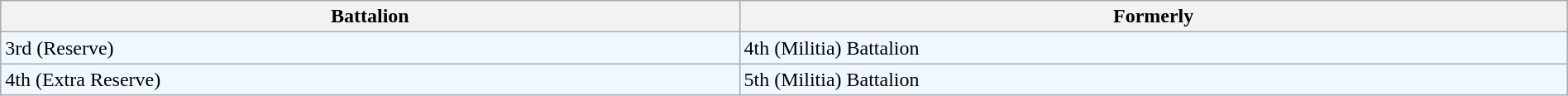<table class="wikitable" style="width:100%;">
<tr>
<th>Battalion</th>
<th>Formerly</th>
</tr>
<tr style="background:#f0f8ff;">
<td>3rd (Reserve)</td>
<td>4th (Militia) Battalion</td>
</tr>
<tr style="background:#f0f8ff;">
<td>4th (Extra Reserve)</td>
<td>5th (Militia) Battalion</td>
</tr>
</table>
